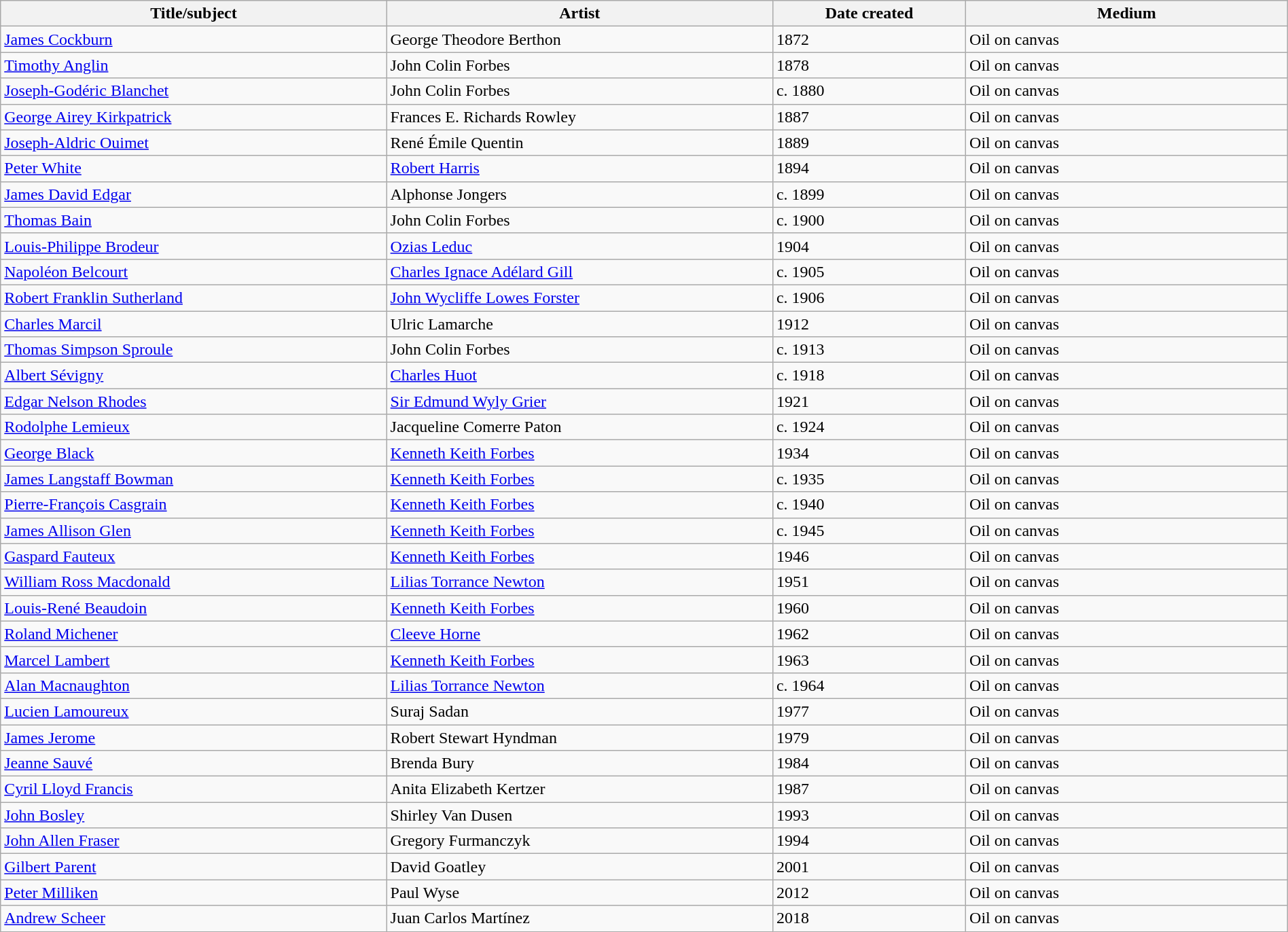<table class="wikitable" style="width:100%">
<tr>
<th width="30%">Title/subject</th>
<th width="30%">Artist</th>
<th width="15%">Date created</th>
<th width="25%">Medium</th>
</tr>
<tr>
<td><a href='#'>James Cockburn</a></td>
<td>George Theodore Berthon</td>
<td>1872</td>
<td>Oil on canvas</td>
</tr>
<tr>
<td><a href='#'>Timothy Anglin</a></td>
<td>John Colin Forbes</td>
<td>1878</td>
<td>Oil on canvas</td>
</tr>
<tr>
<td><a href='#'>Joseph-Godéric Blanchet</a></td>
<td>John Colin Forbes</td>
<td>c. 1880</td>
<td>Oil on canvas</td>
</tr>
<tr>
<td><a href='#'>George Airey Kirkpatrick</a></td>
<td>Frances E. Richards Rowley</td>
<td>1887</td>
<td>Oil on canvas</td>
</tr>
<tr>
<td><a href='#'>Joseph-Aldric Ouimet</a></td>
<td>René Émile Quentin</td>
<td>1889</td>
<td>Oil on canvas</td>
</tr>
<tr>
<td><a href='#'>Peter White</a></td>
<td><a href='#'>Robert Harris</a></td>
<td>1894</td>
<td>Oil on canvas</td>
</tr>
<tr>
<td><a href='#'>James David Edgar</a></td>
<td>Alphonse Jongers</td>
<td>c. 1899</td>
<td>Oil on canvas</td>
</tr>
<tr>
<td><a href='#'>Thomas Bain</a></td>
<td>John Colin Forbes</td>
<td>c. 1900</td>
<td>Oil on canvas</td>
</tr>
<tr>
<td><a href='#'>Louis-Philippe Brodeur</a></td>
<td><a href='#'>Ozias Leduc</a></td>
<td>1904</td>
<td>Oil on canvas</td>
</tr>
<tr>
<td><a href='#'>Napoléon Belcourt</a></td>
<td><a href='#'>Charles Ignace Adélard Gill</a></td>
<td>c. 1905</td>
<td>Oil on canvas</td>
</tr>
<tr>
<td><a href='#'>Robert Franklin Sutherland</a></td>
<td><a href='#'>John Wycliffe Lowes Forster</a></td>
<td>c. 1906</td>
<td>Oil on canvas</td>
</tr>
<tr>
<td><a href='#'>Charles Marcil</a></td>
<td>Ulric Lamarche</td>
<td>1912</td>
<td>Oil on canvas</td>
</tr>
<tr>
<td><a href='#'>Thomas Simpson Sproule</a></td>
<td>John Colin Forbes</td>
<td>c. 1913</td>
<td>Oil on canvas</td>
</tr>
<tr>
<td><a href='#'>Albert Sévigny</a></td>
<td><a href='#'>Charles Huot</a></td>
<td>c. 1918</td>
<td>Oil on canvas</td>
</tr>
<tr>
<td><a href='#'>Edgar Nelson Rhodes</a></td>
<td><a href='#'>Sir Edmund Wyly Grier</a></td>
<td>1921</td>
<td>Oil on canvas</td>
</tr>
<tr>
<td><a href='#'>Rodolphe Lemieux</a></td>
<td>Jacqueline Comerre Paton</td>
<td>c. 1924</td>
<td>Oil on canvas</td>
</tr>
<tr>
<td><a href='#'>George Black</a></td>
<td><a href='#'>Kenneth Keith Forbes</a></td>
<td>1934</td>
<td>Oil on canvas</td>
</tr>
<tr>
<td><a href='#'>James Langstaff Bowman</a></td>
<td><a href='#'>Kenneth Keith Forbes</a></td>
<td>c. 1935</td>
<td>Oil on canvas</td>
</tr>
<tr>
<td><a href='#'>Pierre-François Casgrain</a></td>
<td><a href='#'>Kenneth Keith Forbes</a></td>
<td>c. 1940</td>
<td>Oil on canvas</td>
</tr>
<tr>
<td><a href='#'>James Allison Glen</a></td>
<td><a href='#'>Kenneth Keith Forbes</a></td>
<td>c. 1945</td>
<td>Oil on canvas</td>
</tr>
<tr>
<td><a href='#'>Gaspard Fauteux</a></td>
<td><a href='#'>Kenneth Keith Forbes</a></td>
<td>1946</td>
<td>Oil on canvas</td>
</tr>
<tr>
<td><a href='#'>William Ross Macdonald</a></td>
<td><a href='#'>Lilias Torrance Newton</a></td>
<td>1951</td>
<td>Oil on canvas</td>
</tr>
<tr>
<td><a href='#'>Louis-René Beaudoin</a></td>
<td><a href='#'>Kenneth Keith Forbes</a></td>
<td>1960</td>
<td>Oil on canvas</td>
</tr>
<tr>
<td><a href='#'>Roland Michener</a></td>
<td><a href='#'>Cleeve Horne</a></td>
<td>1962</td>
<td>Oil on canvas</td>
</tr>
<tr>
<td><a href='#'>Marcel Lambert</a></td>
<td><a href='#'>Kenneth Keith Forbes</a></td>
<td>1963</td>
<td>Oil on canvas</td>
</tr>
<tr>
<td><a href='#'>Alan Macnaughton</a></td>
<td><a href='#'>Lilias Torrance Newton</a></td>
<td>c. 1964</td>
<td>Oil on canvas</td>
</tr>
<tr>
<td><a href='#'>Lucien Lamoureux</a></td>
<td>Suraj Sadan</td>
<td>1977</td>
<td>Oil on canvas</td>
</tr>
<tr>
<td><a href='#'>James Jerome</a></td>
<td>Robert Stewart Hyndman</td>
<td>1979</td>
<td>Oil on canvas</td>
</tr>
<tr>
<td><a href='#'>Jeanne Sauvé</a></td>
<td>Brenda Bury</td>
<td>1984</td>
<td>Oil on canvas</td>
</tr>
<tr>
<td><a href='#'>Cyril Lloyd Francis</a></td>
<td>Anita Elizabeth Kertzer</td>
<td>1987</td>
<td>Oil on canvas</td>
</tr>
<tr>
<td><a href='#'>John Bosley</a></td>
<td>Shirley Van Dusen</td>
<td>1993</td>
<td>Oil on canvas</td>
</tr>
<tr>
<td><a href='#'>John Allen Fraser</a></td>
<td>Gregory Furmanczyk</td>
<td>1994</td>
<td>Oil on canvas</td>
</tr>
<tr>
<td><a href='#'>Gilbert Parent</a></td>
<td>David Goatley</td>
<td>2001</td>
<td>Oil on canvas</td>
</tr>
<tr>
<td><a href='#'>Peter Milliken</a></td>
<td>Paul Wyse</td>
<td>2012</td>
<td>Oil on canvas</td>
</tr>
<tr>
<td><a href='#'>Andrew Scheer</a></td>
<td>Juan Carlos Martínez</td>
<td>2018</td>
<td>Oil on canvas</td>
</tr>
</table>
